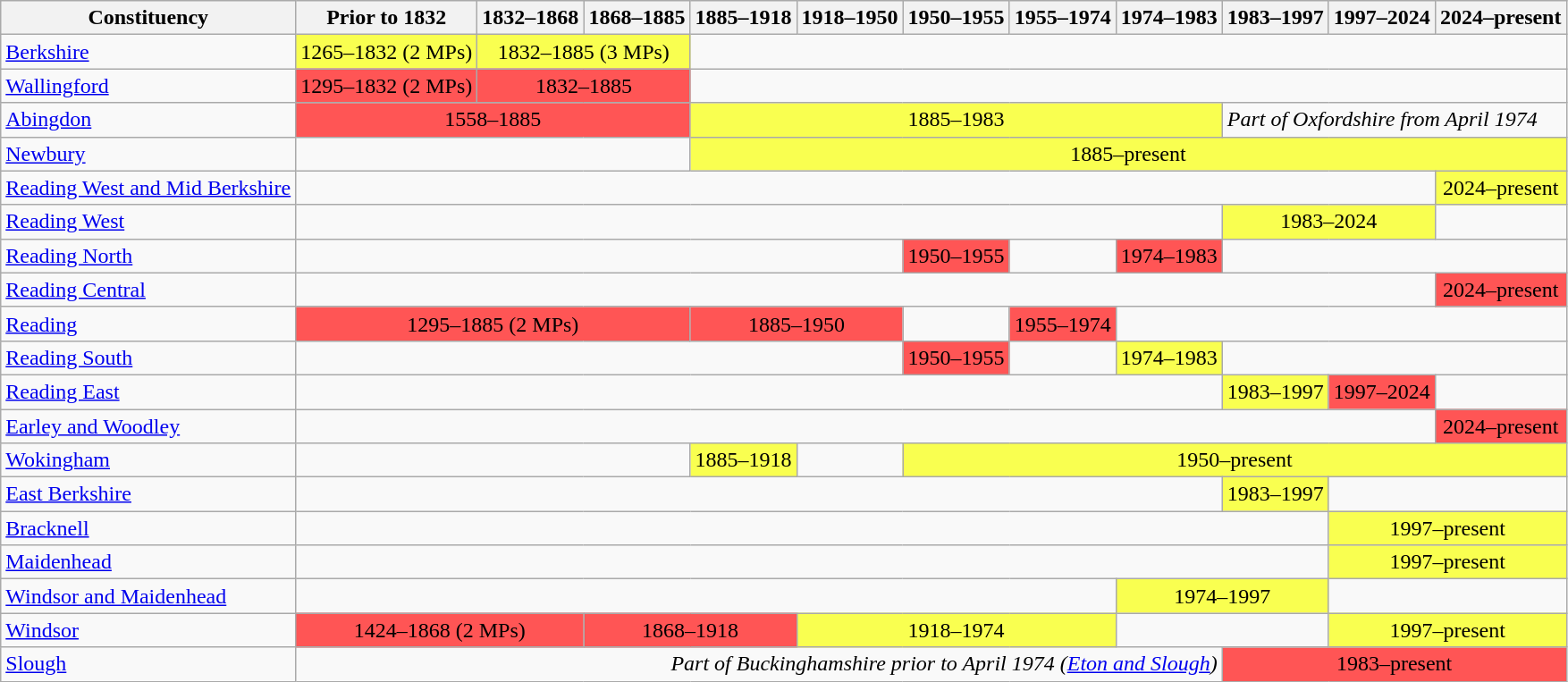<table class="wikitable">
<tr>
<th>Constituency</th>
<th>Prior to 1832</th>
<th>1832–1868</th>
<th>1868–1885</th>
<th>1885–1918</th>
<th>1918–1950</th>
<th>1950–1955</th>
<th>1955–1974</th>
<th>1974–1983</th>
<th>1983–1997</th>
<th>1997–2024</th>
<th>2024–present</th>
</tr>
<tr>
<td><a href='#'>Berkshire</a></td>
<td align="center" bgcolor="#f9ff50">1265–1832 (2 MPs)</td>
<td align="center" bgcolor="#f9ff50" colspan="2">1832–1885 (3 MPs)</td>
<td colspan="8"></td>
</tr>
<tr>
<td><a href='#'>Wallingford</a></td>
<td align="center" bgcolor="#ff5555">1295–1832 (2 MPs)</td>
<td align="center" bgcolor="#ff5555" colspan="2">1832–1885</td>
<td colspan="8"></td>
</tr>
<tr>
<td><a href='#'>Abingdon</a></td>
<td align="center" bgcolor="#ff5555" colspan="3">1558–1885</td>
<td align="center" bgcolor="#f9ff50" colspan="5">1885–1983</td>
<td colspan="3"><em>Part of Oxfordshire from April 1974</em></td>
</tr>
<tr>
<td><a href='#'>Newbury</a></td>
<td colspan="3"></td>
<td colspan="8" align="center" bgcolor="#f9ff50">1885–present</td>
</tr>
<tr>
<td><a href='#'>Reading West and Mid Berkshire</a></td>
<td colspan="10"></td>
<td align="center" bgcolor="#f9ff50">2024–present</td>
</tr>
<tr>
<td><a href='#'>Reading West</a></td>
<td colspan="8"></td>
<td colspan="2" align="center" bgcolor="#f9ff50">1983–2024</td>
<td></td>
</tr>
<tr>
<td><a href='#'>Reading North</a></td>
<td colspan="5"></td>
<td align="center" bgcolor="#ff5555">1950–1955</td>
<td></td>
<td align="center" bgcolor="#ff5555">1974–1983</td>
<td colspan="3"></td>
</tr>
<tr>
<td><a href='#'>Reading Central</a></td>
<td colspan="10"></td>
<td align="center" bgcolor="#ff5555">2024–present</td>
</tr>
<tr>
<td><a href='#'>Reading</a></td>
<td colspan="3" align="center" bgcolor="#ff5555">1295–1885 (2 MPs)</td>
<td colspan="2" align="center" bgcolor="#ff5555">1885–1950</td>
<td></td>
<td align="center" bgcolor="#ff5555">1955–1974</td>
<td colspan="4"></td>
</tr>
<tr>
<td><a href='#'>Reading South</a></td>
<td colspan="5"></td>
<td align="center" bgcolor="#ff5555">1950–1955</td>
<td></td>
<td align="center" bgcolor="#f9ff50">1974–1983</td>
<td colspan="3"></td>
</tr>
<tr>
<td><a href='#'>Reading East</a></td>
<td colspan="8"></td>
<td align="center" bgcolor="#f9ff50">1983–1997</td>
<td align="center" bgcolor="#ff5555">1997–2024</td>
<td></td>
</tr>
<tr>
<td><a href='#'>Earley and Woodley</a></td>
<td colspan="10"></td>
<td align="center" bgcolor="#ff5555">2024–present</td>
</tr>
<tr>
<td><a href='#'>Wokingham</a></td>
<td colspan="3"></td>
<td align="center" bgcolor="#f9ff50">1885–1918</td>
<td></td>
<td colspan="6" align="center" bgcolor="#f9ff50">1950–present</td>
</tr>
<tr>
<td><a href='#'>East Berkshire</a></td>
<td colspan="8"></td>
<td align="center" bgcolor="#f9ff50">1983–1997</td>
<td colspan="2"></td>
</tr>
<tr>
<td><a href='#'>Bracknell</a></td>
<td colspan="9"></td>
<td colspan="2" align="center" bgcolor="#f9ff50">1997–present</td>
</tr>
<tr>
<td><a href='#'>Maidenhead</a></td>
<td colspan="9"></td>
<td colspan="2" align="center" bgcolor="#f9ff50">1997–present</td>
</tr>
<tr>
<td><a href='#'>Windsor and Maidenhead</a></td>
<td colspan="7"></td>
<td colspan="2" align="center" bgcolor="#f9ff50">1974–1997</td>
<td colspan="2"></td>
</tr>
<tr>
<td><a href='#'>Windsor</a></td>
<td colspan="2" align="center" bgcolor="#ff5555">1424–1868 (2 MPs)</td>
<td colspan="2" align="center" bgcolor="#ff5555">1868–1918</td>
<td colspan="3" align="center" bgcolor="#f9ff50">1918–1974</td>
<td colspan="2"></td>
<td colspan="2" align="center" bgcolor="#f9ff50">1997–present</td>
</tr>
<tr>
<td><a href='#'>Slough</a></td>
<td colspan="8" align="right"><em>Part of Buckinghamshire prior to April 1974 (<a href='#'>Eton and Slough</a>)</em></td>
<td colspan="3" align="center" bgcolor="#ff5555">1983–present</td>
</tr>
</table>
